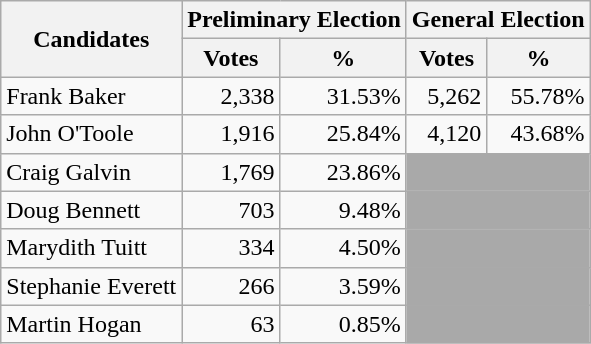<table class=wikitable>
<tr>
<th colspan=1 rowspan=2><strong>Candidates</strong></th>
<th colspan=2><strong>Preliminary Election</strong></th>
<th colspan=2><strong>General Election</strong></th>
</tr>
<tr>
<th>Votes</th>
<th>%</th>
<th>Votes</th>
<th>%</th>
</tr>
<tr>
<td>Frank Baker</td>
<td align="right">2,338</td>
<td align="right">31.53%</td>
<td align="right">5,262</td>
<td align="right">55.78%</td>
</tr>
<tr>
<td>John O'Toole</td>
<td align="right">1,916</td>
<td align="right">25.84%</td>
<td align="right">4,120</td>
<td align="right">43.68%</td>
</tr>
<tr>
<td>Craig Galvin</td>
<td align="right">1,769</td>
<td align="right">23.86%</td>
<td colspan=2 bgcolor=darkgray></td>
</tr>
<tr>
<td>Doug Bennett</td>
<td align="right">703</td>
<td align="right">9.48%</td>
<td colspan=2 bgcolor=darkgray></td>
</tr>
<tr>
<td>Marydith Tuitt</td>
<td align="right">334</td>
<td align="right">4.50%</td>
<td colspan=2 bgcolor=darkgray></td>
</tr>
<tr>
<td>Stephanie Everett</td>
<td align="right">266</td>
<td align="right">3.59%</td>
<td colspan=2 bgcolor=darkgray></td>
</tr>
<tr>
<td>Martin Hogan</td>
<td align="right">63</td>
<td align="right">0.85%</td>
<td colspan=2 bgcolor=darkgray></td>
</tr>
</table>
